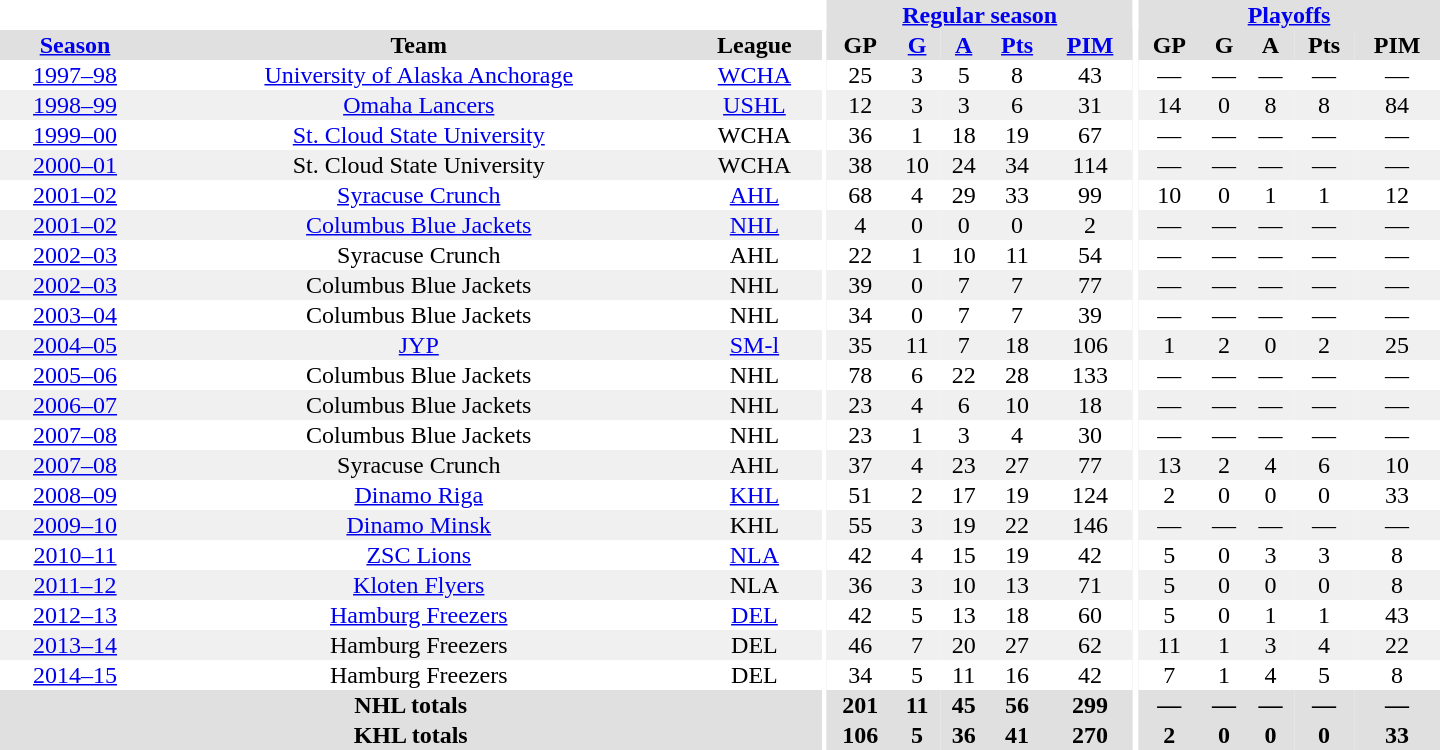<table border="0" cellpadding="1" cellspacing="0" style="text-align:center; width:60em">
<tr bgcolor="#e0e0e0">
<th colspan="3" bgcolor="#ffffff"></th>
<th rowspan="99" bgcolor="#ffffff"></th>
<th colspan="5"><a href='#'>Regular season</a></th>
<th rowspan="99" bgcolor="#ffffff"></th>
<th colspan="5"><a href='#'>Playoffs</a></th>
</tr>
<tr bgcolor="#e0e0e0">
<th><a href='#'>Season</a></th>
<th>Team</th>
<th>League</th>
<th>GP</th>
<th><a href='#'>G</a></th>
<th><a href='#'>A</a></th>
<th><a href='#'>Pts</a></th>
<th><a href='#'>PIM</a></th>
<th>GP</th>
<th>G</th>
<th>A</th>
<th>Pts</th>
<th>PIM</th>
</tr>
<tr ALIGN="center">
<td><a href='#'>1997–98</a></td>
<td><a href='#'>University of Alaska Anchorage</a></td>
<td><a href='#'>WCHA</a></td>
<td>25</td>
<td>3</td>
<td>5</td>
<td>8</td>
<td>43</td>
<td>—</td>
<td>—</td>
<td>—</td>
<td>—</td>
<td>—</td>
</tr>
<tr ALIGN="center" bgcolor="#f0f0f0">
<td><a href='#'>1998–99</a></td>
<td><a href='#'>Omaha Lancers</a></td>
<td><a href='#'>USHL</a></td>
<td>12</td>
<td>3</td>
<td>3</td>
<td>6</td>
<td>31</td>
<td>14</td>
<td>0</td>
<td>8</td>
<td>8</td>
<td>84</td>
</tr>
<tr ALIGN="center">
<td><a href='#'>1999–00</a></td>
<td><a href='#'>St. Cloud State University</a></td>
<td>WCHA</td>
<td>36</td>
<td>1</td>
<td>18</td>
<td>19</td>
<td>67</td>
<td>—</td>
<td>—</td>
<td>—</td>
<td>—</td>
<td>—</td>
</tr>
<tr ALIGN="center" bgcolor="#f0f0f0">
<td><a href='#'>2000–01</a></td>
<td>St. Cloud State University</td>
<td>WCHA</td>
<td>38</td>
<td>10</td>
<td>24</td>
<td>34</td>
<td>114</td>
<td>—</td>
<td>—</td>
<td>—</td>
<td>—</td>
<td>—</td>
</tr>
<tr ALIGN="center">
<td><a href='#'>2001–02</a></td>
<td><a href='#'>Syracuse Crunch</a></td>
<td><a href='#'>AHL</a></td>
<td>68</td>
<td>4</td>
<td>29</td>
<td>33</td>
<td>99</td>
<td>10</td>
<td>0</td>
<td>1</td>
<td>1</td>
<td>12</td>
</tr>
<tr ALIGN="center" bgcolor="#f0f0f0">
<td><a href='#'>2001–02</a></td>
<td><a href='#'>Columbus Blue Jackets</a></td>
<td><a href='#'>NHL</a></td>
<td>4</td>
<td>0</td>
<td>0</td>
<td>0</td>
<td>2</td>
<td>—</td>
<td>—</td>
<td>—</td>
<td>—</td>
<td>—</td>
</tr>
<tr ALIGN="center">
<td><a href='#'>2002–03</a></td>
<td>Syracuse Crunch</td>
<td>AHL</td>
<td>22</td>
<td>1</td>
<td>10</td>
<td>11</td>
<td>54</td>
<td>—</td>
<td>—</td>
<td>—</td>
<td>—</td>
<td>—</td>
</tr>
<tr ALIGN="center" bgcolor="#f0f0f0">
<td><a href='#'>2002–03</a></td>
<td>Columbus Blue Jackets</td>
<td>NHL</td>
<td>39</td>
<td>0</td>
<td>7</td>
<td>7</td>
<td>77</td>
<td>—</td>
<td>—</td>
<td>—</td>
<td>—</td>
<td>—</td>
</tr>
<tr ALIGN="center">
<td><a href='#'>2003–04</a></td>
<td>Columbus Blue Jackets</td>
<td>NHL</td>
<td>34</td>
<td>0</td>
<td>7</td>
<td>7</td>
<td>39</td>
<td>—</td>
<td>—</td>
<td>—</td>
<td>—</td>
<td>—</td>
</tr>
<tr ALIGN="center" bgcolor="#f0f0f0">
<td><a href='#'>2004–05</a></td>
<td><a href='#'>JYP</a></td>
<td><a href='#'>SM-l</a></td>
<td>35</td>
<td>11</td>
<td>7</td>
<td>18</td>
<td>106</td>
<td>1</td>
<td>2</td>
<td>0</td>
<td>2</td>
<td>25</td>
</tr>
<tr ALIGN="center">
<td><a href='#'>2005–06</a></td>
<td>Columbus Blue Jackets</td>
<td>NHL</td>
<td>78</td>
<td>6</td>
<td>22</td>
<td>28</td>
<td>133</td>
<td>—</td>
<td>—</td>
<td>—</td>
<td>—</td>
<td>—</td>
</tr>
<tr ALIGN="center" bgcolor="#f0f0f0">
<td><a href='#'>2006–07</a></td>
<td>Columbus Blue Jackets</td>
<td>NHL</td>
<td>23</td>
<td>4</td>
<td>6</td>
<td>10</td>
<td>18</td>
<td>—</td>
<td>—</td>
<td>—</td>
<td>—</td>
<td>—</td>
</tr>
<tr ALIGN="center">
<td><a href='#'>2007–08</a></td>
<td>Columbus Blue Jackets</td>
<td>NHL</td>
<td>23</td>
<td>1</td>
<td>3</td>
<td>4</td>
<td>30</td>
<td>—</td>
<td>—</td>
<td>—</td>
<td>—</td>
<td>—</td>
</tr>
<tr ALIGN="center" bgcolor="#f0f0f0">
<td><a href='#'>2007–08</a></td>
<td>Syracuse Crunch</td>
<td>AHL</td>
<td>37</td>
<td>4</td>
<td>23</td>
<td>27</td>
<td>77</td>
<td>13</td>
<td>2</td>
<td>4</td>
<td>6</td>
<td>10</td>
</tr>
<tr ALIGN="center">
<td><a href='#'>2008–09</a></td>
<td><a href='#'>Dinamo Riga</a></td>
<td><a href='#'>KHL</a></td>
<td>51</td>
<td>2</td>
<td>17</td>
<td>19</td>
<td>124</td>
<td>2</td>
<td>0</td>
<td>0</td>
<td>0</td>
<td>33</td>
</tr>
<tr ALIGN="center" bgcolor="#f0f0f0">
<td><a href='#'>2009–10</a></td>
<td><a href='#'>Dinamo Minsk</a></td>
<td>KHL</td>
<td>55</td>
<td>3</td>
<td>19</td>
<td>22</td>
<td>146</td>
<td>—</td>
<td>—</td>
<td>—</td>
<td>—</td>
<td>—</td>
</tr>
<tr ALIGN="center">
<td><a href='#'>2010–11</a></td>
<td><a href='#'>ZSC Lions</a></td>
<td><a href='#'>NLA</a></td>
<td>42</td>
<td>4</td>
<td>15</td>
<td>19</td>
<td>42</td>
<td>5</td>
<td>0</td>
<td>3</td>
<td>3</td>
<td>8</td>
</tr>
<tr ALIGN="center" bgcolor="#f0f0f0">
<td><a href='#'>2011–12</a></td>
<td><a href='#'>Kloten Flyers</a></td>
<td>NLA</td>
<td>36</td>
<td>3</td>
<td>10</td>
<td>13</td>
<td>71</td>
<td>5</td>
<td>0</td>
<td>0</td>
<td>0</td>
<td>8</td>
</tr>
<tr ALIGN="center">
<td><a href='#'>2012–13</a></td>
<td><a href='#'>Hamburg Freezers</a></td>
<td><a href='#'>DEL</a></td>
<td>42</td>
<td>5</td>
<td>13</td>
<td>18</td>
<td>60</td>
<td>5</td>
<td>0</td>
<td>1</td>
<td>1</td>
<td>43</td>
</tr>
<tr ALIGN="center"  bgcolor="#f0f0f0">
<td><a href='#'>2013–14</a></td>
<td>Hamburg Freezers</td>
<td>DEL</td>
<td>46</td>
<td>7</td>
<td>20</td>
<td>27</td>
<td>62</td>
<td>11</td>
<td>1</td>
<td>3</td>
<td>4</td>
<td>22</td>
</tr>
<tr ALIGN="center">
<td><a href='#'>2014–15</a></td>
<td>Hamburg Freezers</td>
<td>DEL</td>
<td>34</td>
<td>5</td>
<td>11</td>
<td>16</td>
<td>42</td>
<td>7</td>
<td>1</td>
<td>4</td>
<td>5</td>
<td>8</td>
</tr>
<tr bgcolor="#e0e0e0">
<th colspan="3">NHL totals</th>
<th>201</th>
<th>11</th>
<th>45</th>
<th>56</th>
<th>299</th>
<th>—</th>
<th>—</th>
<th>—</th>
<th>—</th>
<th>—</th>
</tr>
<tr bgcolor="#e0e0e0">
<th colspan="3">KHL totals</th>
<th>106</th>
<th>5</th>
<th>36</th>
<th>41</th>
<th>270</th>
<th>2</th>
<th>0</th>
<th>0</th>
<th>0</th>
<th>33</th>
</tr>
</table>
